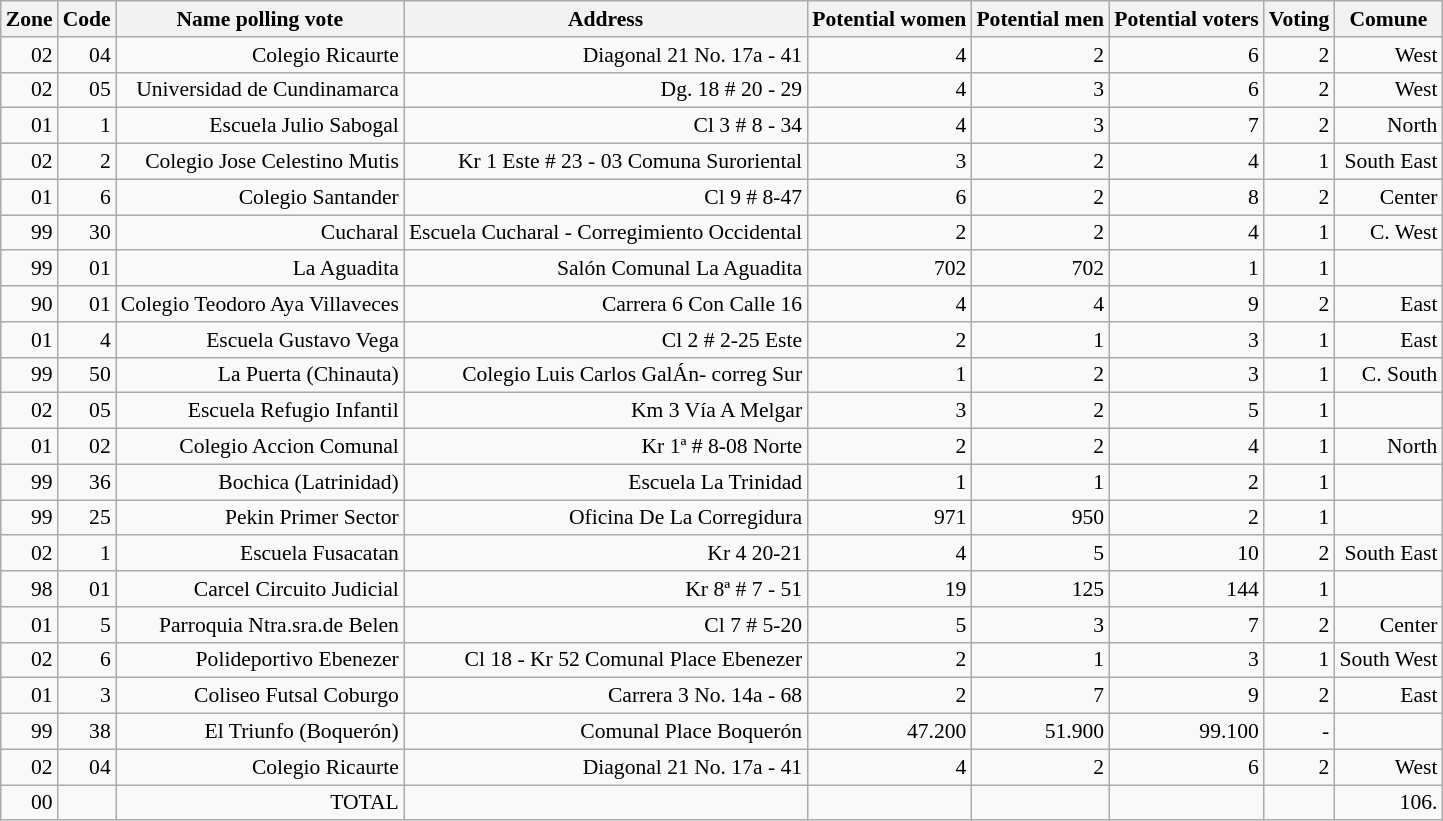<table class="wikitable sortable" style="text-align:right; font-size:90%; margin-bottom:0">
<tr bgcolor="#E9E9E9" align="center">
<th align="left">Zone</th>
<th>Code</th>
<th>Name polling vote</th>
<th>Address</th>
<th>Potential women</th>
<th>Potential men</th>
<th>Potential voters</th>
<th>Voting</th>
<th>Comune</th>
</tr>
<tr>
<td>02</td>
<td>04</td>
<td>Colegio Ricaurte</td>
<td>Diagonal 21 No. 17a - 41</td>
<td>4</td>
<td>2</td>
<td>6</td>
<td>2</td>
<td>West</td>
</tr>
<tr>
<td>02</td>
<td>05</td>
<td>Universidad de Cundinamarca</td>
<td>Dg. 18 # 20 - 29</td>
<td>4</td>
<td>3</td>
<td>6</td>
<td>2</td>
<td>West</td>
</tr>
<tr>
<td>01</td>
<td>1</td>
<td>Escuela Julio Sabogal</td>
<td>Cl 3 # 8 - 34</td>
<td>4</td>
<td>3</td>
<td>7</td>
<td>2</td>
<td>North</td>
</tr>
<tr>
<td>02</td>
<td>2</td>
<td>Colegio Jose Celestino Mutis</td>
<td>Kr 1 Este # 23 - 03 Comuna Suroriental</td>
<td>3</td>
<td>2</td>
<td>4</td>
<td>1</td>
<td>South East</td>
</tr>
<tr>
<td>01</td>
<td>6</td>
<td>Colegio Santander</td>
<td>Cl 9 # 8-47</td>
<td>6</td>
<td>2</td>
<td>8</td>
<td>2</td>
<td>Center</td>
</tr>
<tr>
<td>99</td>
<td>30</td>
<td>Cucharal</td>
<td>Escuela Cucharal - Corregimiento Occidental</td>
<td>2</td>
<td>2</td>
<td>4</td>
<td>1</td>
<td>C. West</td>
</tr>
<tr>
<td>99</td>
<td>01</td>
<td>La Aguadita</td>
<td>Salón Comunal La Aguadita</td>
<td>702</td>
<td>702</td>
<td>1</td>
<td>1</td>
<td></td>
</tr>
<tr>
<td>90</td>
<td>01</td>
<td>Colegio Teodoro Aya Villaveces</td>
<td>Carrera 6 Con Calle 16</td>
<td>4</td>
<td>4</td>
<td>9</td>
<td>2</td>
<td>East</td>
</tr>
<tr>
<td>01</td>
<td>4</td>
<td>Escuela Gustavo Vega</td>
<td>Cl 2 # 2-25 Este</td>
<td>2</td>
<td>1</td>
<td>3</td>
<td>1</td>
<td>East</td>
</tr>
<tr>
<td>99</td>
<td>50</td>
<td>La Puerta (Chinauta)</td>
<td>Colegio Luis Carlos GalÁn- correg Sur</td>
<td>1</td>
<td>2</td>
<td>3</td>
<td>1</td>
<td>C. South</td>
</tr>
<tr>
<td>02</td>
<td>05</td>
<td>Escuela Refugio Infantil</td>
<td>Km 3 Vía A Melgar</td>
<td>3</td>
<td>2</td>
<td>5</td>
<td>1</td>
<td></td>
</tr>
<tr>
<td>01</td>
<td>02</td>
<td>Colegio Accion Comunal</td>
<td>Kr 1ª # 8-08 Norte</td>
<td>2</td>
<td>2</td>
<td>4</td>
<td>1</td>
<td>North</td>
</tr>
<tr>
<td>99</td>
<td>36</td>
<td>Bochica (Latrinidad)</td>
<td>Escuela La Trinidad</td>
<td>1</td>
<td>1</td>
<td>2</td>
<td>1</td>
<td></td>
</tr>
<tr>
<td>99</td>
<td>25</td>
<td>Pekin Primer Sector</td>
<td>Oficina De La Corregidura</td>
<td>971</td>
<td>950</td>
<td>2</td>
<td>1</td>
<td></td>
</tr>
<tr>
<td>02</td>
<td>1</td>
<td>Escuela Fusacatan</td>
<td>Kr 4 20-21</td>
<td>4</td>
<td>5</td>
<td>10</td>
<td>2</td>
<td>South East</td>
</tr>
<tr>
<td>98</td>
<td>01</td>
<td>Carcel Circuito Judicial</td>
<td>Kr 8ª # 7 - 51</td>
<td>19</td>
<td>125</td>
<td>144</td>
<td>1</td>
</tr>
<tr>
<td>01</td>
<td>5</td>
<td>Parroquia Ntra.sra.de Belen</td>
<td>Cl 7 # 5-20</td>
<td>5</td>
<td>3</td>
<td>7</td>
<td>2</td>
<td>Center</td>
</tr>
<tr>
<td>02</td>
<td>6</td>
<td>Polideportivo Ebenezer</td>
<td>Cl 18 - Kr 52  Comunal Place Ebenezer</td>
<td>2</td>
<td>1</td>
<td>3</td>
<td>1</td>
<td>South West</td>
</tr>
<tr>
<td>01</td>
<td>3</td>
<td>Coliseo Futsal Coburgo</td>
<td>Carrera 3 No. 14a - 68</td>
<td>2</td>
<td>7</td>
<td>9</td>
<td>2</td>
<td>East</td>
</tr>
<tr>
<td>99</td>
<td>38</td>
<td>El Triunfo (Boquerón)</td>
<td>Comunal Place Boquerón</td>
<td>47.200</td>
<td>51.900</td>
<td>99.100</td>
<td>-</td>
</tr>
<tr>
<td>02</td>
<td>04</td>
<td>Colegio Ricaurte</td>
<td>Diagonal 21 No. 17a - 41</td>
<td>4</td>
<td>2</td>
<td>6</td>
<td>2</td>
<td>West</td>
</tr>
<tr>
<td>00</td>
<td></td>
<td>TOTAL</td>
<td></td>
<td></td>
<td></td>
<td></td>
<td></td>
<td>106.</td>
</tr>
</table>
